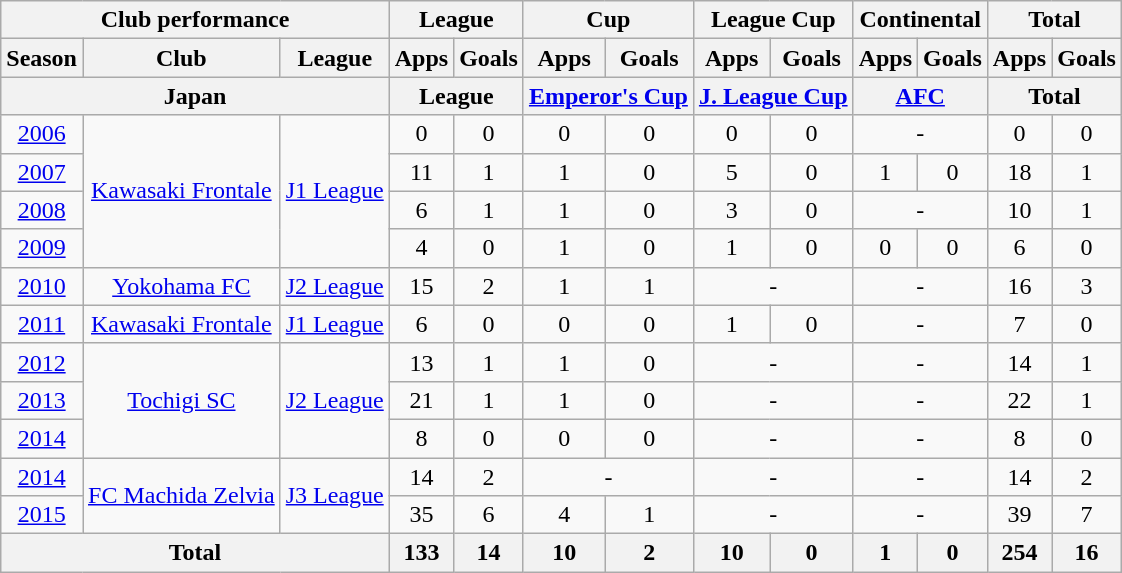<table class="wikitable" style="text-align:center;">
<tr>
<th colspan=3>Club performance</th>
<th colspan=2>League</th>
<th colspan=2>Cup</th>
<th colspan=2>League Cup</th>
<th colspan=2>Continental</th>
<th colspan=2>Total</th>
</tr>
<tr>
<th>Season</th>
<th>Club</th>
<th>League</th>
<th>Apps</th>
<th>Goals</th>
<th>Apps</th>
<th>Goals</th>
<th>Apps</th>
<th>Goals</th>
<th>Apps</th>
<th>Goals</th>
<th>Apps</th>
<th>Goals</th>
</tr>
<tr>
<th colspan=3>Japan</th>
<th colspan=2>League</th>
<th colspan=2><a href='#'>Emperor's Cup</a></th>
<th colspan=2><a href='#'>J. League Cup</a></th>
<th colspan=2><a href='#'>AFC</a></th>
<th colspan=2>Total</th>
</tr>
<tr>
<td><a href='#'>2006</a></td>
<td rowspan="4"><a href='#'>Kawasaki Frontale</a></td>
<td rowspan="4"><a href='#'>J1 League</a></td>
<td>0</td>
<td>0</td>
<td>0</td>
<td>0</td>
<td>0</td>
<td>0</td>
<td colspan="2">-</td>
<td>0</td>
<td>0</td>
</tr>
<tr>
<td><a href='#'>2007</a></td>
<td>11</td>
<td>1</td>
<td>1</td>
<td>0</td>
<td>5</td>
<td>0</td>
<td>1</td>
<td>0</td>
<td>18</td>
<td>1</td>
</tr>
<tr>
<td><a href='#'>2008</a></td>
<td>6</td>
<td>1</td>
<td>1</td>
<td>0</td>
<td>3</td>
<td>0</td>
<td colspan="2">-</td>
<td>10</td>
<td>1</td>
</tr>
<tr>
<td><a href='#'>2009</a></td>
<td>4</td>
<td>0</td>
<td>1</td>
<td>0</td>
<td>1</td>
<td>0</td>
<td>0</td>
<td>0</td>
<td>6</td>
<td>0</td>
</tr>
<tr>
<td><a href='#'>2010</a></td>
<td><a href='#'>Yokohama FC</a></td>
<td><a href='#'>J2 League</a></td>
<td>15</td>
<td>2</td>
<td>1</td>
<td>1</td>
<td colspan="2">-</td>
<td colspan="2">-</td>
<td>16</td>
<td>3</td>
</tr>
<tr>
<td><a href='#'>2011</a></td>
<td><a href='#'>Kawasaki Frontale</a></td>
<td><a href='#'>J1 League</a></td>
<td>6</td>
<td>0</td>
<td>0</td>
<td>0</td>
<td>1</td>
<td>0</td>
<td colspan="2">-</td>
<td>7</td>
<td>0</td>
</tr>
<tr>
<td><a href='#'>2012</a></td>
<td rowspan="3"><a href='#'>Tochigi SC</a></td>
<td rowspan="3"><a href='#'>J2 League</a></td>
<td>13</td>
<td>1</td>
<td>1</td>
<td>0</td>
<td colspan="2">-</td>
<td colspan="2">-</td>
<td>14</td>
<td>1</td>
</tr>
<tr>
<td><a href='#'>2013</a></td>
<td>21</td>
<td>1</td>
<td>1</td>
<td>0</td>
<td colspan="2">-</td>
<td colspan="2">-</td>
<td>22</td>
<td>1</td>
</tr>
<tr>
<td><a href='#'>2014</a></td>
<td>8</td>
<td>0</td>
<td>0</td>
<td>0</td>
<td colspan="2">-</td>
<td colspan="2">-</td>
<td>8</td>
<td>0</td>
</tr>
<tr>
<td><a href='#'>2014</a></td>
<td rowspan="2"><a href='#'>FC Machida Zelvia</a></td>
<td rowspan="2"><a href='#'>J3 League</a></td>
<td>14</td>
<td>2</td>
<td colspan="2">-</td>
<td colspan="2">-</td>
<td colspan="2">-</td>
<td>14</td>
<td>2</td>
</tr>
<tr>
<td><a href='#'>2015</a></td>
<td>35</td>
<td>6</td>
<td>4</td>
<td>1</td>
<td colspan="2">-</td>
<td colspan="2">-</td>
<td>39</td>
<td>7</td>
</tr>
<tr>
<th colspan=3>Total</th>
<th>133</th>
<th>14</th>
<th>10</th>
<th>2</th>
<th>10</th>
<th>0</th>
<th>1</th>
<th>0</th>
<th>254</th>
<th>16</th>
</tr>
</table>
